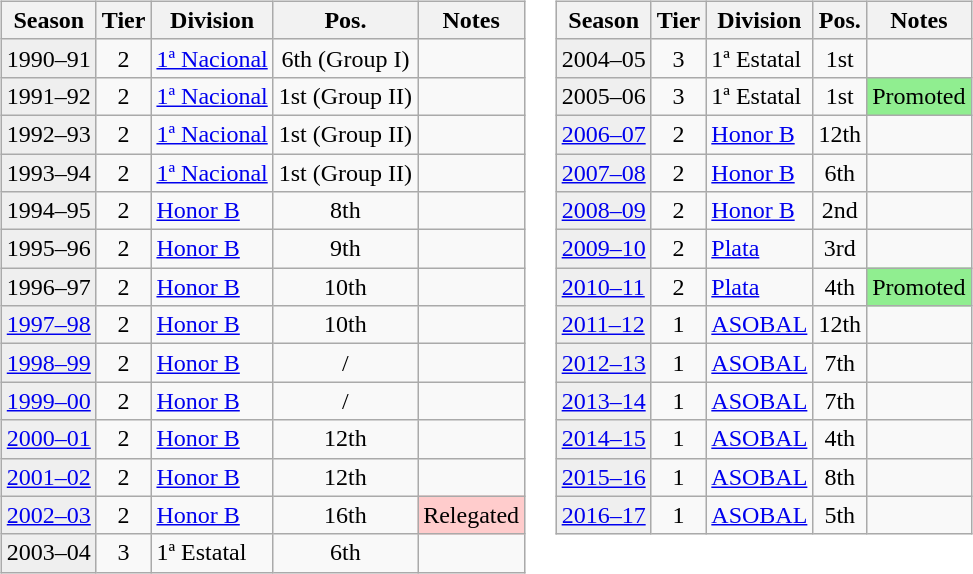<table>
<tr>
<td valign="top" width=0%><br><table class="wikitable">
<tr>
<th>Season</th>
<th>Tier</th>
<th>Division</th>
<th>Pos.</th>
<th>Notes</th>
</tr>
<tr>
<td style="background:#efefef;">1990–91</td>
<td align="center">2</td>
<td><a href='#'>1ª Nacional</a></td>
<td align="center">6th (Group I)</td>
<td></td>
</tr>
<tr>
<td style="background:#efefef;">1991–92</td>
<td align="center">2</td>
<td><a href='#'>1ª Nacional</a></td>
<td align="center">1st (Group II)</td>
<td></td>
</tr>
<tr>
<td style="background:#efefef;">1992–93</td>
<td align="center">2</td>
<td><a href='#'>1ª Nacional</a></td>
<td align="center">1st (Group II)</td>
<td></td>
</tr>
<tr>
<td style="background:#efefef;">1993–94</td>
<td align="center">2</td>
<td><a href='#'>1ª Nacional</a></td>
<td align="center">1st (Group II)</td>
<td></td>
</tr>
<tr>
<td style="background:#efefef;">1994–95</td>
<td align="center">2</td>
<td><a href='#'>Honor B</a></td>
<td align="center">8th</td>
<td></td>
</tr>
<tr>
<td style="background:#efefef;">1995–96</td>
<td align="center">2</td>
<td><a href='#'>Honor B</a></td>
<td align="center">9th</td>
<td></td>
</tr>
<tr>
<td style="background:#efefef;">1996–97</td>
<td align="center">2</td>
<td><a href='#'>Honor B</a></td>
<td align="center">10th</td>
<td></td>
</tr>
<tr>
<td style="background:#efefef;"><a href='#'>1997–98</a></td>
<td align="center">2</td>
<td><a href='#'>Honor B</a></td>
<td align="center">10th</td>
<td></td>
</tr>
<tr>
<td style="background:#efefef;"><a href='#'>1998–99</a></td>
<td align="center">2</td>
<td><a href='#'>Honor B</a></td>
<td align="center"> / </td>
<td></td>
</tr>
<tr>
<td style="background:#efefef;"><a href='#'>1999–00</a></td>
<td align="center">2</td>
<td><a href='#'>Honor B</a></td>
<td align="center"> / </td>
<td></td>
</tr>
<tr>
<td style="background:#efefef;"><a href='#'>2000–01</a></td>
<td align="center">2</td>
<td><a href='#'>Honor B</a></td>
<td align="center">12th</td>
<td></td>
</tr>
<tr>
<td style="background:#efefef;"><a href='#'>2001–02</a></td>
<td align="center">2</td>
<td><a href='#'>Honor B</a></td>
<td align="center">12th</td>
<td></td>
</tr>
<tr>
<td style="background:#efefef;"><a href='#'>2002–03</a></td>
<td align="center">2</td>
<td><a href='#'>Honor B</a></td>
<td align="center">16th</td>
<td style="background:#ffcccc">Relegated</td>
</tr>
<tr>
<td style="background:#efefef;">2003–04</td>
<td align="center">3</td>
<td>1ª Estatal</td>
<td align="center">6th</td>
<td></td>
</tr>
</table>
</td>
<td valign="top" width=0%><br><table class="wikitable">
<tr>
<th>Season</th>
<th>Tier</th>
<th>Division</th>
<th>Pos.</th>
<th>Notes</th>
</tr>
<tr>
<td style="background:#efefef;">2004–05</td>
<td align="center">3</td>
<td>1ª Estatal</td>
<td align="center">1st</td>
<td></td>
</tr>
<tr>
<td style="background:#efefef;">2005–06</td>
<td align="center">3</td>
<td>1ª Estatal</td>
<td align="center">1st</td>
<td style="background:#90EE90">Promoted</td>
</tr>
<tr>
<td style="background:#efefef;"><a href='#'>2006–07</a></td>
<td align="center">2</td>
<td><a href='#'>Honor B</a></td>
<td align="center">12th</td>
<td></td>
</tr>
<tr>
<td style="background:#efefef;"><a href='#'>2007–08</a></td>
<td align="center">2</td>
<td><a href='#'>Honor B</a></td>
<td align="center">6th</td>
<td></td>
</tr>
<tr>
<td style="background:#efefef;"><a href='#'>2008–09</a></td>
<td align="center">2</td>
<td><a href='#'>Honor B</a></td>
<td align="center">2nd</td>
<td></td>
</tr>
<tr>
<td style="background:#efefef;"><a href='#'>2009–10</a></td>
<td align="center">2</td>
<td><a href='#'>Plata</a></td>
<td align="center">3rd</td>
<td></td>
</tr>
<tr>
<td style="background:#efefef;"><a href='#'>2010–11</a></td>
<td align="center">2</td>
<td><a href='#'>Plata</a></td>
<td align="center">4th</td>
<td style="background:#90EE90">Promoted</td>
</tr>
<tr>
<td style="background:#efefef;"><a href='#'>2011–12</a></td>
<td align="center">1</td>
<td><a href='#'>ASOBAL</a></td>
<td align="center">12th</td>
<td></td>
</tr>
<tr>
<td style="background:#efefef;"><a href='#'>2012–13</a></td>
<td align="center">1</td>
<td><a href='#'>ASOBAL</a></td>
<td align="center">7th</td>
<td></td>
</tr>
<tr>
<td style="background:#efefef;"><a href='#'>2013–14</a></td>
<td align="center">1</td>
<td><a href='#'>ASOBAL</a></td>
<td align="center">7th</td>
<td></td>
</tr>
<tr>
<td style="background:#efefef;"><a href='#'>2014–15</a></td>
<td align="center">1</td>
<td><a href='#'>ASOBAL</a></td>
<td align="center">4th</td>
<td></td>
</tr>
<tr>
<td style="background:#efefef;"><a href='#'>2015–16</a></td>
<td align="center">1</td>
<td><a href='#'>ASOBAL</a></td>
<td align="center">8th</td>
<td></td>
</tr>
<tr>
<td style="background:#efefef;"><a href='#'>2016–17</a></td>
<td align="center">1</td>
<td><a href='#'>ASOBAL</a></td>
<td align="center">5th</td>
<td></td>
</tr>
</table>
</td>
</tr>
</table>
